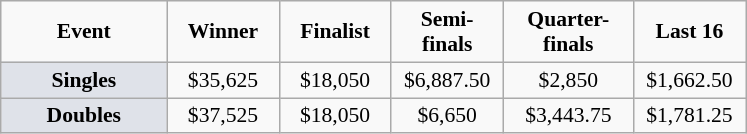<table class="wikitable" style="font-size:90%; text-align:center">
<tr>
<td width="104px"><strong>Event</strong></td>
<td width="68px"><strong>Winner</strong></td>
<td width="68px"><strong>Finalist</strong></td>
<td width="68px"><strong>Semi-finals</strong></td>
<td width="80px"><strong>Quarter-finals</strong></td>
<td width="68px"><strong>Last 16</strong></td>
</tr>
<tr>
<td bgcolor="#dfe2e9"><strong>Singles</strong></td>
<td>$35,625</td>
<td>$18,050</td>
<td>$6,887.50</td>
<td>$2,850</td>
<td>$1,662.50</td>
</tr>
<tr>
<td bgcolor="#dfe2e9"><strong>Doubles</strong></td>
<td>$37,525</td>
<td>$18,050</td>
<td>$6,650</td>
<td>$3,443.75</td>
<td>$1,781.25</td>
</tr>
</table>
